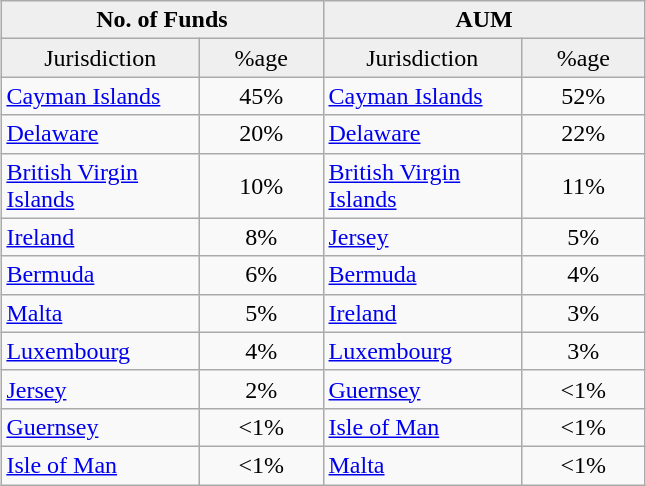<table class="wikitable" style="margin: 1em auto 1em auto">
<tr>
<th colspan=2 align="center" style="background: #efefef;" width="200">No. of Funds</th>
<th colspan=2 align="center" style="background: #efefef;" width="200">AUM</th>
</tr>
<tr>
<td align="center" style="background: #efefef;" width="125">Jurisdiction</td>
<td align="center" style="background: #efefef;" width="75">%age</td>
<td align="center" style="background: #efefef;" width="125">Jurisdiction</td>
<td align="center" style="background: #efefef;" width="75">%age</td>
</tr>
<tr>
<td><a href='#'>Cayman Islands</a></td>
<td align="center">45%</td>
<td><a href='#'>Cayman Islands</a></td>
<td align="center">52%</td>
</tr>
<tr>
<td><a href='#'>Delaware</a></td>
<td align="center">20%</td>
<td><a href='#'>Delaware</a></td>
<td align="center">22%</td>
</tr>
<tr>
<td><a href='#'>British Virgin Islands</a></td>
<td align="center">10%</td>
<td><a href='#'>British Virgin Islands</a></td>
<td align="center">11%</td>
</tr>
<tr>
<td><a href='#'>Ireland</a></td>
<td align="center">8%</td>
<td><a href='#'>Jersey</a></td>
<td align="center">5%</td>
</tr>
<tr>
<td><a href='#'>Bermuda</a></td>
<td align="center">6%</td>
<td><a href='#'>Bermuda</a></td>
<td align="center">4%</td>
</tr>
<tr>
<td><a href='#'>Malta</a></td>
<td align="center">5%</td>
<td><a href='#'>Ireland</a></td>
<td align="center">3%</td>
</tr>
<tr>
<td><a href='#'>Luxembourg</a></td>
<td align="center">4%</td>
<td><a href='#'>Luxembourg</a></td>
<td align="center">3%</td>
</tr>
<tr>
<td><a href='#'>Jersey</a></td>
<td align="center">2%</td>
<td><a href='#'>Guernsey</a></td>
<td align="center"><1%</td>
</tr>
<tr>
<td><a href='#'>Guernsey</a></td>
<td align="center"><1%</td>
<td><a href='#'>Isle of Man</a></td>
<td align="center"><1%</td>
</tr>
<tr>
<td><a href='#'>Isle of Man</a></td>
<td align="center"><1%</td>
<td><a href='#'>Malta</a></td>
<td align="center"><1%</td>
</tr>
</table>
